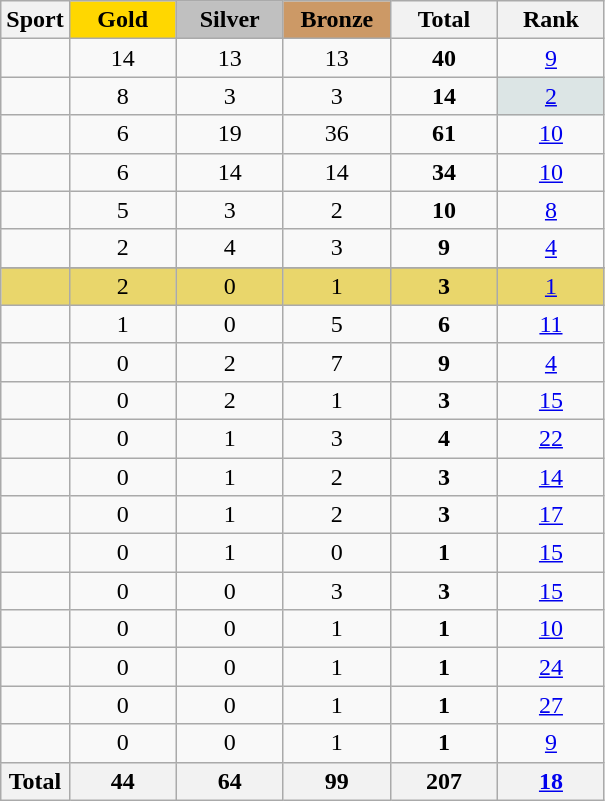<table class="wikitable sortable" style="margin-top:0em; text-align:center; font-size:100%;">
<tr>
<th>Sport</th>
<th style="background:gold; width:4em;"><strong>Gold</strong></th>
<th style="background:silver; width:4em;"><strong>Silver</strong></th>
<th style="background:#cc9966; width:4em;"><strong>Bronze</strong></th>
<th style="width:4em;">Total</th>
<th style="width:4em;">Rank</th>
</tr>
<tr>
<td align=left></td>
<td>14</td>
<td>13</td>
<td>13</td>
<td><strong>40</strong></td>
<td><a href='#'>9</a></td>
</tr>
<tr>
<td align=left></td>
<td>8</td>
<td>3</td>
<td>3</td>
<td><strong>14</strong></td>
<td bgcolor=dce5e5><a href='#'>2</a></td>
</tr>
<tr>
<td align=left></td>
<td>6</td>
<td>19</td>
<td>36</td>
<td><strong>61</strong></td>
<td><a href='#'>10</a></td>
</tr>
<tr>
<td align=left></td>
<td>6</td>
<td>14</td>
<td>14</td>
<td><strong>34</strong></td>
<td><a href='#'>10</a></td>
</tr>
<tr>
<td align=left></td>
<td>5</td>
<td>3</td>
<td>2</td>
<td><strong>10</strong></td>
<td><a href='#'>8</a></td>
</tr>
<tr>
<td align=left></td>
<td>2</td>
<td>4</td>
<td>3</td>
<td><strong>9</strong></td>
<td><a href='#'>4</a></td>
</tr>
<tr>
</tr>
<tr style="background:#E9D66B">
<td align=left></td>
<td>2</td>
<td>0</td>
<td>1</td>
<td><strong>3</strong></td>
<td><a href='#'>1</a></td>
</tr>
<tr>
<td align=left></td>
<td>1</td>
<td>0</td>
<td>5</td>
<td><strong>6</strong></td>
<td><a href='#'>11</a></td>
</tr>
<tr>
<td align=left></td>
<td>0</td>
<td>2</td>
<td>7</td>
<td><strong>9</strong></td>
<td><a href='#'>4</a></td>
</tr>
<tr>
<td align=left></td>
<td>0</td>
<td>2</td>
<td>1</td>
<td><strong>3</strong></td>
<td><a href='#'>15</a></td>
</tr>
<tr>
<td align=left></td>
<td>0</td>
<td>1</td>
<td>3</td>
<td><strong>4</strong></td>
<td><a href='#'>22</a></td>
</tr>
<tr>
<td align=left></td>
<td>0</td>
<td>1</td>
<td>2</td>
<td><strong>3</strong></td>
<td><a href='#'>14</a></td>
</tr>
<tr>
<td align=left></td>
<td>0</td>
<td>1</td>
<td>2</td>
<td><strong>3</strong></td>
<td><a href='#'>17</a></td>
</tr>
<tr>
<td align=left></td>
<td>0</td>
<td>1</td>
<td>0</td>
<td><strong>1</strong></td>
<td><a href='#'>15</a></td>
</tr>
<tr>
<td align=left></td>
<td>0</td>
<td>0</td>
<td>3</td>
<td><strong>3</strong></td>
<td><a href='#'>15</a></td>
</tr>
<tr>
<td align=left></td>
<td>0</td>
<td>0</td>
<td>1</td>
<td><strong>1</strong></td>
<td><a href='#'>10</a></td>
</tr>
<tr>
<td align=left></td>
<td>0</td>
<td>0</td>
<td>1</td>
<td><strong>1</strong></td>
<td><a href='#'>24</a></td>
</tr>
<tr>
<td align=left></td>
<td>0</td>
<td>0</td>
<td>1</td>
<td><strong>1</strong></td>
<td><a href='#'>27</a></td>
</tr>
<tr>
<td align=left></td>
<td>0</td>
<td>0</td>
<td>1</td>
<td><strong>1</strong></td>
<td><a href='#'>9</a></td>
</tr>
<tr>
<th>Total</th>
<th>44</th>
<th>64</th>
<th>99</th>
<th>207</th>
<th><a href='#'>18</a></th>
</tr>
</table>
